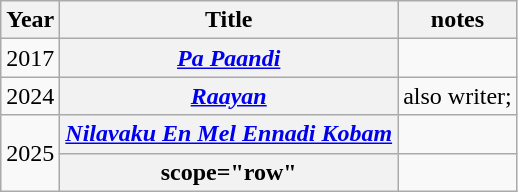<table class="wikitable plainrowheaders sortable">
<tr>
<th scope="col">Year</th>
<th scope="col">Title</th>
<th scope="col" class="unsortable">notes</th>
</tr>
<tr>
<td>2017</td>
<th scope="row"><em><a href='#'>Pa Paandi</a></em></th>
<td style="text-align: center;"></td>
</tr>
<tr>
<td>2024</td>
<th scope="row"><em><a href='#'>Raayan</a></em></th>
<td style="text-align: center;">also writer; </td>
</tr>
<tr>
<td rowspan=2>2025</td>
<th scope="row"><em><a href='#'>Nilavaku En Mel Ennadi Kobam</a></em></th>
<td style="text-align: center;"></td>
</tr>
<tr>
<th>scope="row" </th>
<td></td>
</tr>
</table>
